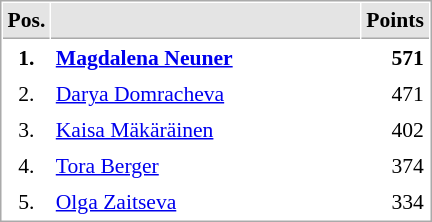<table cellspacing="1" cellpadding="3" style="border:1px solid #AAAAAA;font-size:90%">
<tr bgcolor="#E4E4E4">
<th style="border-bottom:1px solid #AAAAAA" width=10>Pos.</th>
<th style="border-bottom:1px solid #AAAAAA" width=200></th>
<th style="border-bottom:1px solid #AAAAAA" width=20>Points</th>
</tr>
<tr>
<td align="center"><strong>1.</strong></td>
<td> <strong><a href='#'>Magdalena Neuner</a></strong></td>
<td align="right"><strong>571</strong></td>
</tr>
<tr>
<td align="center">2.</td>
<td> <a href='#'>Darya Domracheva</a></td>
<td align="right">471</td>
</tr>
<tr>
<td align="center">3.</td>
<td> <a href='#'>Kaisa Mäkäräinen</a></td>
<td align="right">402</td>
</tr>
<tr>
<td align="center">4.</td>
<td> <a href='#'>Tora Berger</a></td>
<td align="right">374</td>
</tr>
<tr>
<td align="center">5.</td>
<td> <a href='#'>Olga Zaitseva</a></td>
<td align="right">334</td>
</tr>
</table>
